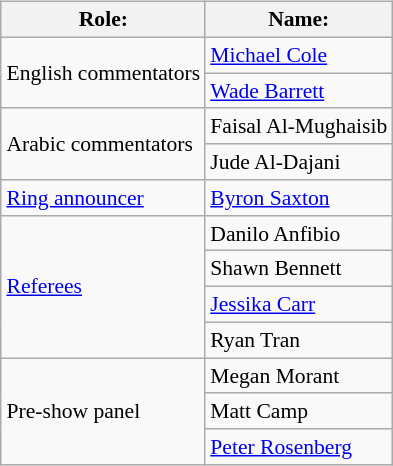<table class=wikitable style="font-size:90%; margin: 0.5em 0 0.5em 1em; float: right; clear: right;">
<tr>
<th>Role:</th>
<th>Name:</th>
</tr>
<tr>
<td rowspan=2>English commentators</td>
<td><a href='#'>Michael Cole</a></td>
</tr>
<tr>
<td><a href='#'>Wade Barrett</a></td>
</tr>
<tr>
<td rowspan=2>Arabic commentators</td>
<td>Faisal Al-Mughaisib</td>
</tr>
<tr>
<td>Jude Al-Dajani</td>
</tr>
<tr>
<td><a href='#'>Ring announcer</a></td>
<td><a href='#'>Byron Saxton</a></td>
</tr>
<tr>
<td rowspan=4><a href='#'>Referees</a></td>
<td>Danilo Anfibio</td>
</tr>
<tr>
<td>Shawn Bennett</td>
</tr>
<tr>
<td><a href='#'>Jessika Carr</a></td>
</tr>
<tr>
<td>Ryan Tran</td>
</tr>
<tr>
<td rowspan=3>Pre-show panel</td>
<td>Megan Morant</td>
</tr>
<tr>
<td>Matt Camp</td>
</tr>
<tr>
<td><a href='#'>Peter Rosenberg</a></td>
</tr>
</table>
